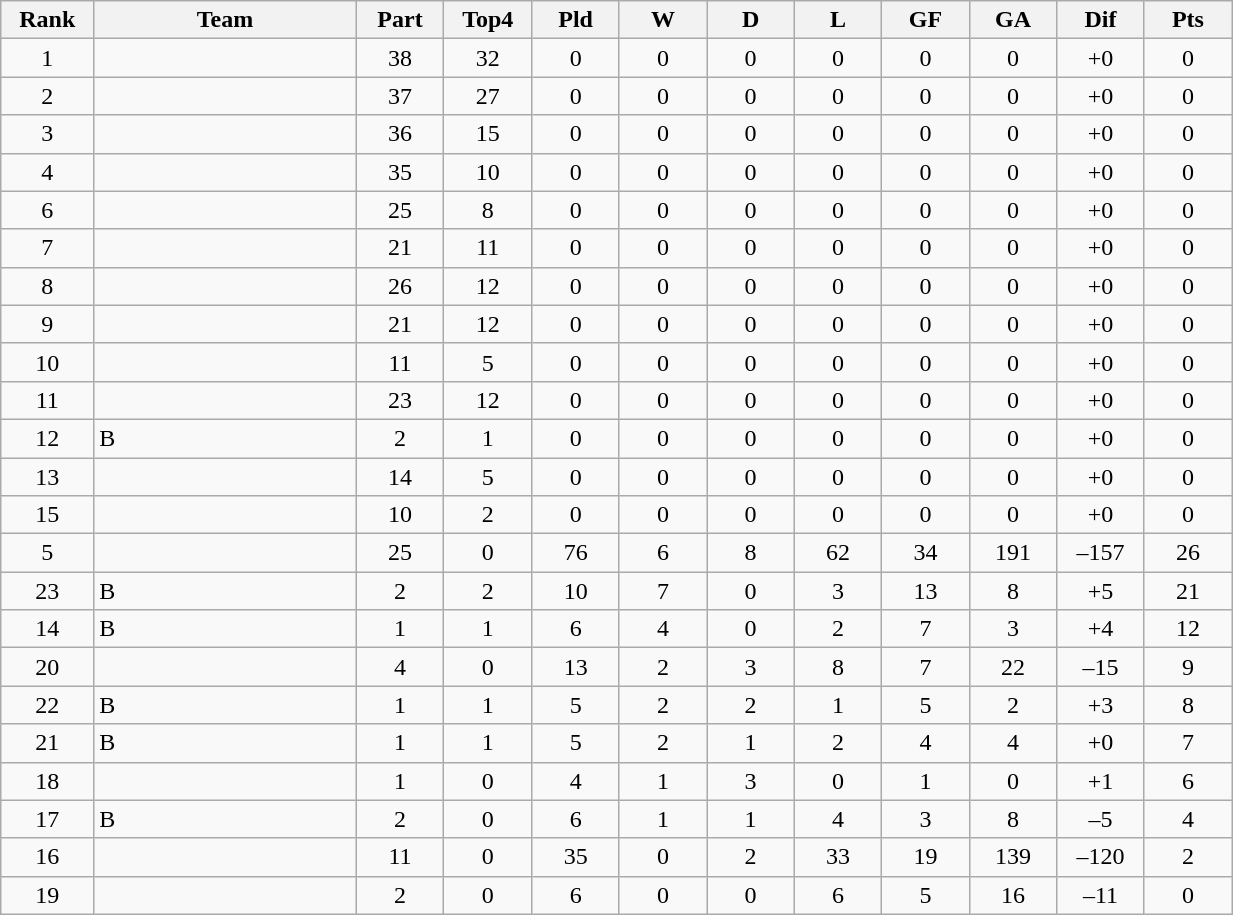<table class="wikitable sortable" width=65% style="text-align:center">
<tr>
<th width=5%>Rank</th>
<th width=15%>Team</th>
<th width=5%>Part</th>
<th width=5%>Top4</th>
<th width=5%>Pld</th>
<th width=5%>W</th>
<th width=5%>D</th>
<th width=5%>L</th>
<th width=5%>GF</th>
<th width=5%>GA</th>
<th width=5%>Dif</th>
<th width=5%>Pts</th>
</tr>
<tr>
<td>1</td>
<td style="text-align:left;"></td>
<td>38</td>
<td>32</td>
<td>0</td>
<td>0</td>
<td>0</td>
<td>0</td>
<td>0</td>
<td>0</td>
<td>+0</td>
<td>0</td>
</tr>
<tr>
<td>2</td>
<td style="text-align:left;"></td>
<td>37</td>
<td>27</td>
<td>0</td>
<td>0</td>
<td>0</td>
<td>0</td>
<td>0</td>
<td>0</td>
<td>+0</td>
<td>0</td>
</tr>
<tr>
<td>3</td>
<td style="text-align:left;"></td>
<td>36</td>
<td>15</td>
<td>0</td>
<td>0</td>
<td>0</td>
<td>0</td>
<td>0</td>
<td>0</td>
<td>+0</td>
<td>0</td>
</tr>
<tr>
<td>4</td>
<td style="text-align:left;"></td>
<td>35</td>
<td>10</td>
<td>0</td>
<td>0</td>
<td>0</td>
<td>0</td>
<td>0</td>
<td>0</td>
<td>+0</td>
<td>0</td>
</tr>
<tr>
<td>6</td>
<td style="text-align:left;"></td>
<td>25</td>
<td>8</td>
<td>0</td>
<td>0</td>
<td>0</td>
<td>0</td>
<td>0</td>
<td>0</td>
<td>+0</td>
<td>0</td>
</tr>
<tr>
<td>7</td>
<td style="text-align:left;"></td>
<td>21</td>
<td>11</td>
<td>0</td>
<td>0</td>
<td>0</td>
<td>0</td>
<td>0</td>
<td>0</td>
<td>+0</td>
<td>0</td>
</tr>
<tr>
<td>8</td>
<td style="text-align:left;"></td>
<td>26</td>
<td>12</td>
<td>0</td>
<td>0</td>
<td>0</td>
<td>0</td>
<td>0</td>
<td>0</td>
<td>+0</td>
<td>0</td>
</tr>
<tr>
<td>9</td>
<td style="text-align:left;"></td>
<td>21</td>
<td>12</td>
<td>0</td>
<td>0</td>
<td>0</td>
<td>0</td>
<td>0</td>
<td>0</td>
<td>+0</td>
<td>0</td>
</tr>
<tr>
<td>10</td>
<td style="text-align:left;"></td>
<td>11</td>
<td>5</td>
<td>0</td>
<td>0</td>
<td>0</td>
<td>0</td>
<td>0</td>
<td>0</td>
<td>+0</td>
<td>0</td>
</tr>
<tr>
<td>11</td>
<td style="text-align:left;"></td>
<td>23</td>
<td>12</td>
<td>0</td>
<td>0</td>
<td>0</td>
<td>0</td>
<td>0</td>
<td>0</td>
<td>+0</td>
<td>0</td>
</tr>
<tr>
<td>12</td>
<td style="text-align:left;"> B</td>
<td>2</td>
<td>1</td>
<td>0</td>
<td>0</td>
<td>0</td>
<td>0</td>
<td>0</td>
<td>0</td>
<td>+0</td>
<td>0</td>
</tr>
<tr>
<td>13</td>
<td style="text-align:left;"></td>
<td>14</td>
<td>5</td>
<td>0</td>
<td>0</td>
<td>0</td>
<td>0</td>
<td>0</td>
<td>0</td>
<td>+0</td>
<td>0</td>
</tr>
<tr>
<td>15</td>
<td style="text-align:left;"></td>
<td>10</td>
<td>2</td>
<td>0</td>
<td>0</td>
<td>0</td>
<td>0</td>
<td>0</td>
<td>0</td>
<td>+0</td>
<td>0</td>
</tr>
<tr>
<td>5</td>
<td style="text-align:left;"></td>
<td>25</td>
<td>0</td>
<td>76</td>
<td>6</td>
<td>8</td>
<td>62</td>
<td>34</td>
<td>191</td>
<td>–157</td>
<td>26</td>
</tr>
<tr>
<td>23</td>
<td style="text-align:left;"> B</td>
<td>2</td>
<td>2</td>
<td>10</td>
<td>7</td>
<td>0</td>
<td>3</td>
<td>13</td>
<td>8</td>
<td>+5</td>
<td>21</td>
</tr>
<tr>
<td>14</td>
<td style="text-align:left;"> B</td>
<td>1</td>
<td>1</td>
<td>6</td>
<td>4</td>
<td>0</td>
<td>2</td>
<td>7</td>
<td>3</td>
<td>+4</td>
<td>12</td>
</tr>
<tr>
<td>20</td>
<td style="text-align:left;"></td>
<td>4</td>
<td>0</td>
<td>13</td>
<td>2</td>
<td>3</td>
<td>8</td>
<td>7</td>
<td>22</td>
<td>–15</td>
<td>9</td>
</tr>
<tr>
<td>22</td>
<td style="text-align:left;"> B</td>
<td>1</td>
<td>1</td>
<td>5</td>
<td>2</td>
<td>2</td>
<td>1</td>
<td>5</td>
<td>2</td>
<td>+3</td>
<td>8</td>
</tr>
<tr>
<td>21</td>
<td style="text-align:left;"> B</td>
<td>1</td>
<td>1</td>
<td>5</td>
<td>2</td>
<td>1</td>
<td>2</td>
<td>4</td>
<td>4</td>
<td>+0</td>
<td>7</td>
</tr>
<tr>
<td>18</td>
<td style="text-align:left;"></td>
<td>1</td>
<td>0</td>
<td>4</td>
<td>1</td>
<td>3</td>
<td>0</td>
<td>1</td>
<td>0</td>
<td>+1</td>
<td>6</td>
</tr>
<tr>
<td>17</td>
<td style="text-align:left;"> B</td>
<td>2</td>
<td>0</td>
<td>6</td>
<td>1</td>
<td>1</td>
<td>4</td>
<td>3</td>
<td>8</td>
<td>–5</td>
<td>4</td>
</tr>
<tr>
<td>16</td>
<td style="text-align:left;"></td>
<td>11</td>
<td>0</td>
<td>35</td>
<td>0</td>
<td>2</td>
<td>33</td>
<td>19</td>
<td>139</td>
<td>–120</td>
<td>2</td>
</tr>
<tr>
<td>19</td>
<td style="text-align:left;"></td>
<td>2</td>
<td>0</td>
<td>6</td>
<td>0</td>
<td>0</td>
<td>6</td>
<td>5</td>
<td>16</td>
<td>–11</td>
<td>0</td>
</tr>
</table>
